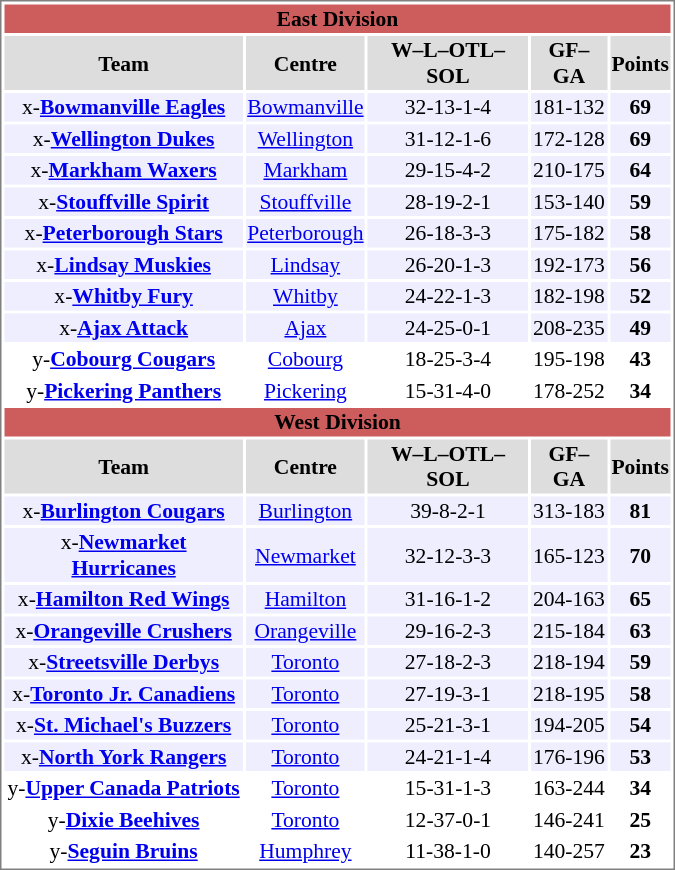<table cellpadding="0">
<tr style="text-align:left; vertical-align:top;">
<td></td>
<td><br><table cellpadding="1"  style="width:450px; font-size:90%; border:1px solid gray;">
<tr style="text-align:center;">
<th colspan= "5" style="background: #CD5C5C;">East Division</th>
</tr>
<tr style="text-align:center;">
<th style="background:#ddd;">Team</th>
<th style="background:#ddd;">Centre</th>
<th style="background:#ddd;">W–L–OTL–SOL</th>
<th style="background:#ddd;">GF–GA</th>
<th style="background:#ddd;">Points</th>
</tr>
<tr style="text-align:center; background:#eef;">
<td>x-<strong><a href='#'>Bowmanville Eagles</a></strong></td>
<td><a href='#'>Bowmanville</a></td>
<td>32-13-1-4</td>
<td>181-132</td>
<td><strong>69</strong></td>
</tr>
<tr style="text-align:center; background:#eef;">
<td>x-<strong><a href='#'>Wellington Dukes</a></strong></td>
<td><a href='#'>Wellington</a></td>
<td>31-12-1-6</td>
<td>172-128</td>
<td><strong>69</strong></td>
</tr>
<tr style="text-align:center; background:#eef;">
<td>x-<strong><a href='#'>Markham Waxers</a></strong></td>
<td><a href='#'>Markham</a></td>
<td>29-15-4-2</td>
<td>210-175</td>
<td><strong>64</strong></td>
</tr>
<tr style="text-align:center; background:#eef;">
<td>x-<strong><a href='#'>Stouffville Spirit</a></strong></td>
<td><a href='#'>Stouffville</a></td>
<td>28-19-2-1</td>
<td>153-140</td>
<td><strong>59</strong></td>
</tr>
<tr style="text-align:center; background:#eef;">
<td>x-<strong><a href='#'>Peterborough Stars</a></strong></td>
<td><a href='#'>Peterborough</a></td>
<td>26-18-3-3</td>
<td>175-182</td>
<td><strong>58</strong></td>
</tr>
<tr style="text-align:center; background:#eef;">
<td>x-<strong><a href='#'>Lindsay Muskies</a></strong></td>
<td><a href='#'>Lindsay</a></td>
<td>26-20-1-3</td>
<td>192-173</td>
<td><strong>56</strong></td>
</tr>
<tr style="text-align:center; background:#eef;">
<td>x-<strong><a href='#'>Whitby Fury</a></strong></td>
<td><a href='#'>Whitby</a></td>
<td>24-22-1-3</td>
<td>182-198</td>
<td><strong>52</strong></td>
</tr>
<tr style="text-align:center; background:#eef;">
<td>x-<strong><a href='#'>Ajax Attack</a></strong></td>
<td><a href='#'>Ajax</a></td>
<td>24-25-0-1</td>
<td>208-235</td>
<td><strong>49</strong></td>
</tr>
<tr style="text-align:center;">
<td>y-<strong><a href='#'>Cobourg Cougars</a></strong></td>
<td><a href='#'>Cobourg</a></td>
<td>18-25-3-4</td>
<td>195-198</td>
<td><strong>43</strong></td>
</tr>
<tr style="text-align:center;">
<td>y-<strong><a href='#'>Pickering Panthers</a></strong></td>
<td><a href='#'>Pickering</a></td>
<td>15-31-4-0</td>
<td>178-252</td>
<td><strong>34</strong></td>
</tr>
<tr style="text-align:center;">
<th colspan= "5" style="background: #CD5C5C;">West Division</th>
</tr>
<tr style="text-align:center;">
<th style="background:#ddd;">Team</th>
<th style="background:#ddd;">Centre</th>
<th style="background:#ddd;">W–L–OTL–SOL</th>
<th style="background:#ddd;">GF–GA</th>
<th style="background:#ddd;">Points</th>
</tr>
<tr style="text-align:center; background:#eef;">
<td>x-<strong><a href='#'>Burlington Cougars</a></strong></td>
<td><a href='#'>Burlington</a></td>
<td>39-8-2-1</td>
<td>313-183</td>
<td><strong>81</strong></td>
</tr>
<tr style="text-align:center; background:#eef;">
<td>x-<strong><a href='#'>Newmarket Hurricanes</a></strong></td>
<td><a href='#'>Newmarket</a></td>
<td>32-12-3-3</td>
<td>165-123</td>
<td><strong>70</strong></td>
</tr>
<tr style="text-align:center; background:#eef;">
<td>x-<strong><a href='#'>Hamilton Red Wings</a></strong></td>
<td><a href='#'>Hamilton</a></td>
<td>31-16-1-2</td>
<td>204-163</td>
<td><strong>65</strong></td>
</tr>
<tr style="text-align:center; background:#eef;">
<td>x-<strong><a href='#'>Orangeville Crushers</a></strong></td>
<td><a href='#'>Orangeville</a></td>
<td>29-16-2-3</td>
<td>215-184</td>
<td><strong>63</strong></td>
</tr>
<tr style="text-align:center; background:#eef;">
<td>x-<strong><a href='#'>Streetsville Derbys</a></strong></td>
<td><a href='#'>Toronto</a></td>
<td>27-18-2-3</td>
<td>218-194</td>
<td><strong>59</strong></td>
</tr>
<tr style="text-align:center; background:#eef;">
<td>x-<strong><a href='#'>Toronto Jr. Canadiens</a></strong></td>
<td><a href='#'>Toronto</a></td>
<td>27-19-3-1</td>
<td>218-195</td>
<td><strong>58</strong></td>
</tr>
<tr style="text-align:center; background:#eef;">
<td>x-<strong><a href='#'>St. Michael's Buzzers</a></strong></td>
<td><a href='#'>Toronto</a></td>
<td>25-21-3-1</td>
<td>194-205</td>
<td><strong>54</strong></td>
</tr>
<tr style="text-align:center; background:#eef;">
<td>x-<strong><a href='#'>North York Rangers</a></strong></td>
<td><a href='#'>Toronto</a></td>
<td>24-21-1-4</td>
<td>176-196</td>
<td><strong>53</strong></td>
</tr>
<tr style="text-align:center;">
<td>y-<strong><a href='#'>Upper Canada Patriots</a></strong></td>
<td><a href='#'>Toronto</a></td>
<td>15-31-1-3</td>
<td>163-244</td>
<td><strong>34</strong></td>
</tr>
<tr style="text-align:center;">
<td>y-<strong><a href='#'>Dixie Beehives</a></strong></td>
<td><a href='#'>Toronto</a></td>
<td>12-37-0-1</td>
<td>146-241</td>
<td><strong>25</strong></td>
</tr>
<tr style="text-align:center;">
<td>y-<strong><a href='#'>Seguin Bruins</a></strong></td>
<td><a href='#'>Humphrey</a></td>
<td>11-38-1-0</td>
<td>140-257</td>
<td><strong>23</strong></td>
</tr>
</table>
</td>
</tr>
</table>
